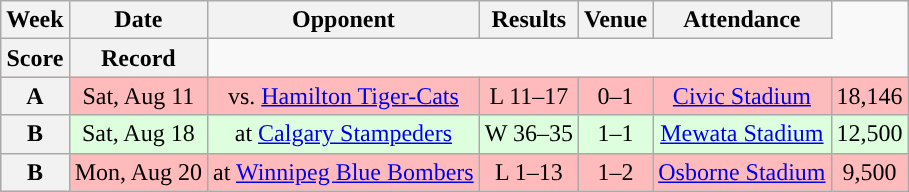<table class="wikitable" style="text-align:center">
<tr>
<th>Week</th>
<th>Date</th>
<th>Opponent</th>
<th>Results</th>
<th>Venue</th>
<th>Attendance</th>
</tr>
<tr>
<th>Score</th>
<th>Record</th>
</tr>
<tr style="background:#ffbbbb">
<th>A</th>
<td>Sat, Aug 11</td>
<td>vs. <a href='#'>Hamilton Tiger-Cats</a></td>
<td>L 11–17</td>
<td>0–1</td>
<td><a href='#'>Civic Stadium</a></td>
<td>18,146</td>
</tr>
<tr style="background:#ddffdd">
<th>B</th>
<td>Sat, Aug 18</td>
<td>at <a href='#'>Calgary Stampeders</a></td>
<td>W 36–35</td>
<td>1–1</td>
<td><a href='#'>Mewata Stadium</a></td>
<td>12,500</td>
</tr>
<tr style="background:#ffbbbb">
<th>B</th>
<td>Mon, Aug 20</td>
<td>at <a href='#'>Winnipeg Blue Bombers</a></td>
<td>L 1–13</td>
<td>1–2</td>
<td><a href='#'>Osborne Stadium</a></td>
<td>9,500</td>
</tr>
</table>
